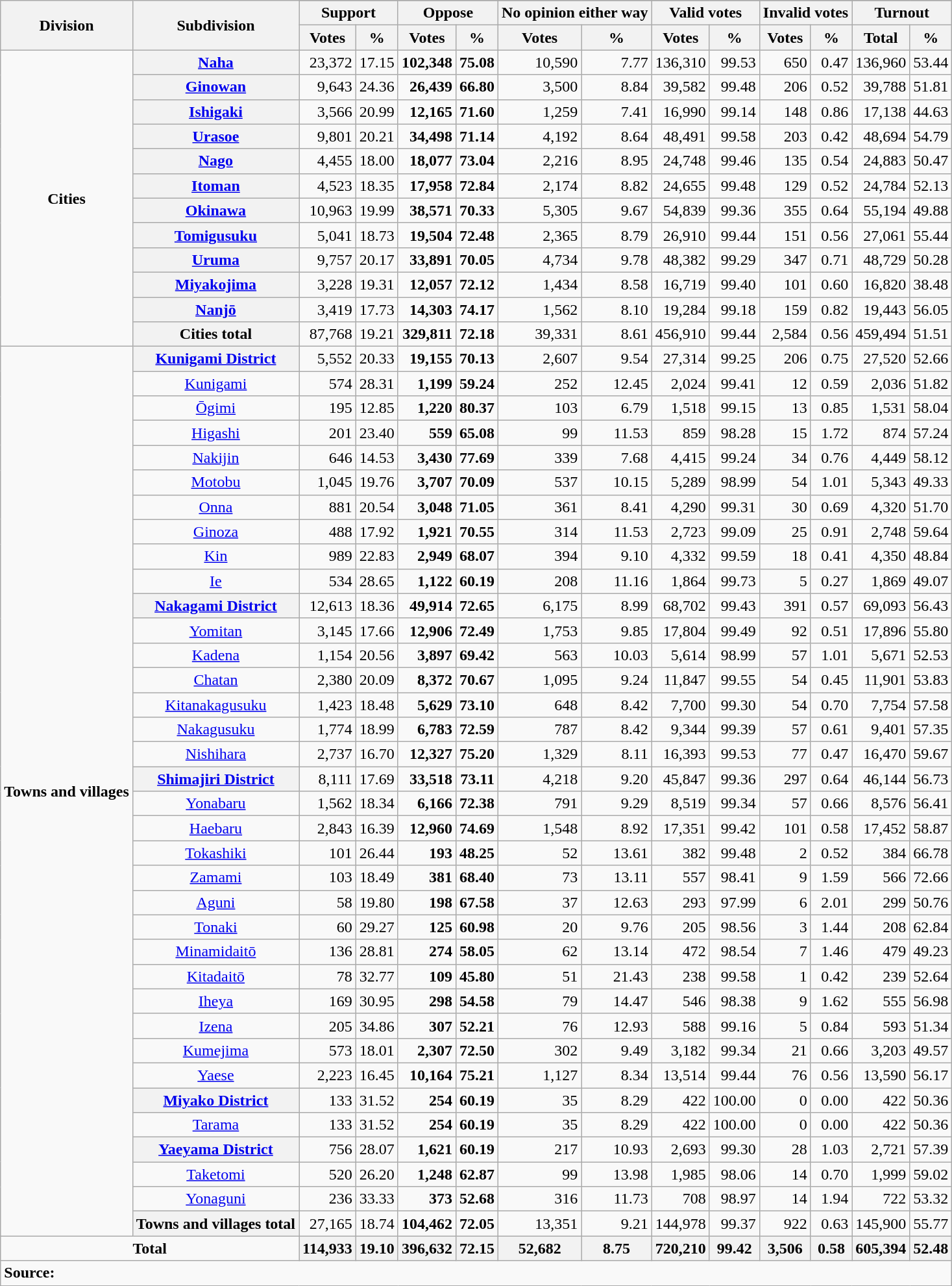<table class="wikitable sortable collapsible collapsed" style="text-align:right">
<tr>
<th rowspan=3>Division</th>
<th rowspan=3>Subdivision</th>
</tr>
<tr>
<th colspan=2>Support</th>
<th colspan=2>Oppose</th>
<th colspan=2>No opinion either way</th>
<th colspan=2>Valid votes</th>
<th colspan=2>Invalid votes</th>
<th colspan=2>Turnout</th>
</tr>
<tr>
<th>Votes</th>
<th>%</th>
<th>Votes</th>
<th>%</th>
<th>Votes</th>
<th>%</th>
<th>Votes</th>
<th>%</th>
<th>Votes</th>
<th>%</th>
<th>Total</th>
<th>%</th>
</tr>
<tr>
<td rowspan="12" style="text-align:center"><strong>Cities</strong></td>
<th><a href='#'>Naha</a></th>
<td>23,372</td>
<td>17.15</td>
<td><strong>102,348</strong></td>
<td><strong>75.08</strong></td>
<td>10,590</td>
<td>7.77</td>
<td>136,310</td>
<td>99.53</td>
<td>650</td>
<td>0.47</td>
<td>136,960</td>
<td>53.44</td>
</tr>
<tr>
<th><a href='#'>Ginowan</a></th>
<td>9,643</td>
<td>24.36</td>
<td><strong>26,439</strong></td>
<td><strong>66.80</strong></td>
<td>3,500</td>
<td>8.84</td>
<td>39,582</td>
<td>99.48</td>
<td>206</td>
<td>0.52</td>
<td>39,788</td>
<td>51.81</td>
</tr>
<tr>
<th><a href='#'>Ishigaki</a></th>
<td>3,566</td>
<td>20.99</td>
<td><strong>12,165</strong></td>
<td><strong>71.60</strong></td>
<td>1,259</td>
<td>7.41</td>
<td>16,990</td>
<td>99.14</td>
<td>148</td>
<td>0.86</td>
<td>17,138</td>
<td>44.63</td>
</tr>
<tr>
<th><a href='#'>Urasoe</a></th>
<td>9,801</td>
<td>20.21</td>
<td><strong>34,498</strong></td>
<td><strong>71.14</strong></td>
<td>4,192</td>
<td>8.64</td>
<td>48,491</td>
<td>99.58</td>
<td>203</td>
<td>0.42</td>
<td>48,694</td>
<td>54.79</td>
</tr>
<tr>
<th><a href='#'>Nago</a></th>
<td>4,455</td>
<td>18.00</td>
<td><strong>18,077</strong></td>
<td><strong>73.04</strong></td>
<td>2,216</td>
<td>8.95</td>
<td>24,748</td>
<td>99.46</td>
<td>135</td>
<td>0.54</td>
<td>24,883</td>
<td>50.47</td>
</tr>
<tr>
<th><a href='#'>Itoman</a></th>
<td>4,523</td>
<td>18.35</td>
<td><strong>17,958</strong></td>
<td><strong>72.84</strong></td>
<td>2,174</td>
<td>8.82</td>
<td>24,655</td>
<td>99.48</td>
<td>129</td>
<td>0.52</td>
<td>24,784</td>
<td>52.13</td>
</tr>
<tr>
<th><a href='#'>Okinawa</a></th>
<td>10,963</td>
<td>19.99</td>
<td><strong>38,571</strong></td>
<td><strong>70.33</strong></td>
<td>5,305</td>
<td>9.67</td>
<td>54,839</td>
<td>99.36</td>
<td>355</td>
<td>0.64</td>
<td>55,194</td>
<td>49.88</td>
</tr>
<tr>
<th><a href='#'>Tomigusuku</a></th>
<td>5,041</td>
<td>18.73</td>
<td><strong>19,504</strong></td>
<td><strong>72.48</strong></td>
<td>2,365</td>
<td>8.79</td>
<td>26,910</td>
<td>99.44</td>
<td>151</td>
<td>0.56</td>
<td>27,061</td>
<td>55.44</td>
</tr>
<tr>
<th><a href='#'>Uruma</a></th>
<td>9,757</td>
<td>20.17</td>
<td><strong>33,891</strong></td>
<td><strong>70.05</strong></td>
<td>4,734</td>
<td>9.78</td>
<td>48,382</td>
<td>99.29</td>
<td>347</td>
<td>0.71</td>
<td>48,729</td>
<td>50.28</td>
</tr>
<tr>
<th><a href='#'>Miyakojima</a></th>
<td>3,228</td>
<td>19.31</td>
<td><strong>12,057</strong></td>
<td><strong>72.12</strong></td>
<td>1,434</td>
<td>8.58</td>
<td>16,719</td>
<td>99.40</td>
<td>101</td>
<td>0.60</td>
<td>16,820</td>
<td>38.48</td>
</tr>
<tr>
<th><a href='#'>Nanjō</a></th>
<td>3,419</td>
<td>17.73</td>
<td><strong>14,303</strong></td>
<td><strong>74.17</strong></td>
<td>1,562</td>
<td>8.10</td>
<td>19,284</td>
<td>99.18</td>
<td>159</td>
<td>0.82</td>
<td>19,443</td>
<td>56.05</td>
</tr>
<tr>
<th>Cities total</th>
<td>87,768</td>
<td>19.21</td>
<td><strong>329,811</strong></td>
<td><strong>72.18</strong></td>
<td>39,331</td>
<td>8.61</td>
<td>456,910</td>
<td>99.44</td>
<td>2,584</td>
<td>0.56</td>
<td>459,494</td>
<td>51.51</td>
</tr>
<tr>
<td rowspan="36" style="text-align:center"><strong>Towns and villages</strong></td>
<th><a href='#'>Kunigami District</a></th>
<td>5,552</td>
<td>20.33</td>
<td><strong>19,155</strong></td>
<td><strong>70.13</strong></td>
<td>2,607</td>
<td>9.54</td>
<td>27,314</td>
<td>99.25</td>
<td>206</td>
<td>0.75</td>
<td>27,520</td>
<td>52.66</td>
</tr>
<tr>
<td style="text-align:center"><a href='#'>Kunigami</a></td>
<td>574</td>
<td>28.31</td>
<td><strong>1,199</strong></td>
<td><strong>59.24</strong></td>
<td>252</td>
<td>12.45</td>
<td>2,024</td>
<td>99.41</td>
<td>12</td>
<td>0.59</td>
<td>2,036</td>
<td>51.82</td>
</tr>
<tr>
<td style="text-align:center"><a href='#'>Ōgimi</a></td>
<td>195</td>
<td>12.85</td>
<td><strong>1,220</strong></td>
<td><strong>80.37</strong></td>
<td>103</td>
<td>6.79</td>
<td>1,518</td>
<td>99.15</td>
<td>13</td>
<td>0.85</td>
<td>1,531</td>
<td>58.04</td>
</tr>
<tr>
<td style="text-align:center"><a href='#'>Higashi</a></td>
<td>201</td>
<td>23.40</td>
<td><strong>559</strong></td>
<td><strong>65.08</strong></td>
<td>99</td>
<td>11.53</td>
<td>859</td>
<td>98.28</td>
<td>15</td>
<td>1.72</td>
<td>874</td>
<td>57.24</td>
</tr>
<tr>
<td style="text-align:center"><a href='#'>Nakijin</a></td>
<td>646</td>
<td>14.53</td>
<td><strong>3,430</strong></td>
<td><strong>77.69</strong></td>
<td>339</td>
<td>7.68</td>
<td>4,415</td>
<td>99.24</td>
<td>34</td>
<td>0.76</td>
<td>4,449</td>
<td>58.12</td>
</tr>
<tr>
<td style="text-align:center"><a href='#'>Motobu</a></td>
<td>1,045</td>
<td>19.76</td>
<td><strong>3,707</strong></td>
<td><strong>70.09</strong></td>
<td>537</td>
<td>10.15</td>
<td>5,289</td>
<td>98.99</td>
<td>54</td>
<td>1.01</td>
<td>5,343</td>
<td>49.33</td>
</tr>
<tr>
<td style="text-align:center"><a href='#'>Onna</a></td>
<td>881</td>
<td>20.54</td>
<td><strong>3,048</strong></td>
<td><strong>71.05</strong></td>
<td>361</td>
<td>8.41</td>
<td>4,290</td>
<td>99.31</td>
<td>30</td>
<td>0.69</td>
<td>4,320</td>
<td>51.70</td>
</tr>
<tr>
<td style="text-align:center"><a href='#'>Ginoza</a></td>
<td>488</td>
<td>17.92</td>
<td><strong>1,921</strong></td>
<td><strong>70.55</strong></td>
<td>314</td>
<td>11.53</td>
<td>2,723</td>
<td>99.09</td>
<td>25</td>
<td>0.91</td>
<td>2,748</td>
<td>59.64</td>
</tr>
<tr>
<td style="text-align:center"><a href='#'>Kin</a></td>
<td>989</td>
<td>22.83</td>
<td><strong>2,949</strong></td>
<td><strong>68.07</strong></td>
<td>394</td>
<td>9.10</td>
<td>4,332</td>
<td>99.59</td>
<td>18</td>
<td>0.41</td>
<td>4,350</td>
<td>48.84</td>
</tr>
<tr>
<td style="text-align:center"><a href='#'>Ie</a></td>
<td>534</td>
<td>28.65</td>
<td><strong>1,122</strong></td>
<td><strong>60.19</strong></td>
<td>208</td>
<td>11.16</td>
<td>1,864</td>
<td>99.73</td>
<td>5</td>
<td>0.27</td>
<td>1,869</td>
<td>49.07</td>
</tr>
<tr>
<th><a href='#'>Nakagami District</a></th>
<td>12,613</td>
<td>18.36</td>
<td><strong>49,914</strong></td>
<td><strong>72.65</strong></td>
<td>6,175</td>
<td>8.99</td>
<td>68,702</td>
<td>99.43</td>
<td>391</td>
<td>0.57</td>
<td>69,093</td>
<td>56.43</td>
</tr>
<tr>
<td style="text-align:center"><a href='#'>Yomitan</a></td>
<td>3,145</td>
<td>17.66</td>
<td><strong>12,906</strong></td>
<td><strong>72.49</strong></td>
<td>1,753</td>
<td>9.85</td>
<td>17,804</td>
<td>99.49</td>
<td>92</td>
<td>0.51</td>
<td>17,896</td>
<td>55.80</td>
</tr>
<tr>
<td style="text-align:center"><a href='#'>Kadena</a></td>
<td>1,154</td>
<td>20.56</td>
<td><strong>3,897</strong></td>
<td><strong>69.42</strong></td>
<td>563</td>
<td>10.03</td>
<td>5,614</td>
<td>98.99</td>
<td>57</td>
<td>1.01</td>
<td>5,671</td>
<td>52.53</td>
</tr>
<tr>
<td style="text-align:center"><a href='#'>Chatan</a></td>
<td>2,380</td>
<td>20.09</td>
<td><strong>8,372</strong></td>
<td><strong>70.67</strong></td>
<td>1,095</td>
<td>9.24</td>
<td>11,847</td>
<td>99.55</td>
<td>54</td>
<td>0.45</td>
<td>11,901</td>
<td>53.83</td>
</tr>
<tr>
<td style="text-align:center"><a href='#'>Kitanakagusuku</a></td>
<td>1,423</td>
<td>18.48</td>
<td><strong>5,629</strong></td>
<td><strong>73.10</strong></td>
<td>648</td>
<td>8.42</td>
<td>7,700</td>
<td>99.30</td>
<td>54</td>
<td>0.70</td>
<td>7,754</td>
<td>57.58</td>
</tr>
<tr>
<td style="text-align:center"><a href='#'>Nakagusuku</a></td>
<td>1,774</td>
<td>18.99</td>
<td><strong>6,783</strong></td>
<td><strong>72.59</strong></td>
<td>787</td>
<td>8.42</td>
<td>9,344</td>
<td>99.39</td>
<td>57</td>
<td>0.61</td>
<td>9,401</td>
<td>57.35</td>
</tr>
<tr>
<td style="text-align:center"><a href='#'>Nishihara</a></td>
<td>2,737</td>
<td>16.70</td>
<td><strong>12,327</strong></td>
<td><strong>75.20</strong></td>
<td>1,329</td>
<td>8.11</td>
<td>16,393</td>
<td>99.53</td>
<td>77</td>
<td>0.47</td>
<td>16,470</td>
<td>59.67</td>
</tr>
<tr>
<th><a href='#'>Shimajiri District</a></th>
<td>8,111</td>
<td>17.69</td>
<td><strong>33,518</strong></td>
<td><strong>73.11</strong></td>
<td>4,218</td>
<td>9.20</td>
<td>45,847</td>
<td>99.36</td>
<td>297</td>
<td>0.64</td>
<td>46,144</td>
<td>56.73</td>
</tr>
<tr>
<td style="text-align:center"><a href='#'>Yonabaru</a></td>
<td>1,562</td>
<td>18.34</td>
<td><strong>6,166</strong></td>
<td><strong>72.38</strong></td>
<td>791</td>
<td>9.29</td>
<td>8,519</td>
<td>99.34</td>
<td>57</td>
<td>0.66</td>
<td>8,576</td>
<td>56.41</td>
</tr>
<tr>
<td style="text-align:center"><a href='#'>Haebaru</a></td>
<td>2,843</td>
<td>16.39</td>
<td><strong>12,960</strong></td>
<td><strong>74.69</strong></td>
<td>1,548</td>
<td>8.92</td>
<td>17,351</td>
<td>99.42</td>
<td>101</td>
<td>0.58</td>
<td>17,452</td>
<td>58.87</td>
</tr>
<tr>
<td style="text-align:center"><a href='#'>Tokashiki</a></td>
<td>101</td>
<td>26.44</td>
<td><strong>193</strong></td>
<td><strong>48.25</strong></td>
<td>52</td>
<td>13.61</td>
<td>382</td>
<td>99.48</td>
<td>2</td>
<td>0.52</td>
<td>384</td>
<td>66.78</td>
</tr>
<tr>
<td style="text-align:center"><a href='#'>Zamami</a></td>
<td>103</td>
<td>18.49</td>
<td><strong>381</strong></td>
<td><strong>68.40</strong></td>
<td>73</td>
<td>13.11</td>
<td>557</td>
<td>98.41</td>
<td>9</td>
<td>1.59</td>
<td>566</td>
<td>72.66</td>
</tr>
<tr>
<td style="text-align:center"><a href='#'>Aguni</a></td>
<td>58</td>
<td>19.80</td>
<td><strong>198</strong></td>
<td><strong>67.58</strong></td>
<td>37</td>
<td>12.63</td>
<td>293</td>
<td>97.99</td>
<td>6</td>
<td>2.01</td>
<td>299</td>
<td>50.76</td>
</tr>
<tr>
<td style="text-align:center"><a href='#'>Tonaki</a></td>
<td>60</td>
<td>29.27</td>
<td><strong>125</strong></td>
<td><strong>60.98</strong></td>
<td>20</td>
<td>9.76</td>
<td>205</td>
<td>98.56</td>
<td>3</td>
<td>1.44</td>
<td>208</td>
<td>62.84</td>
</tr>
<tr>
<td style="text-align:center"><a href='#'>Minamidaitō</a></td>
<td>136</td>
<td>28.81</td>
<td><strong>274</strong></td>
<td><strong>58.05</strong></td>
<td>62</td>
<td>13.14</td>
<td>472</td>
<td>98.54</td>
<td>7</td>
<td>1.46</td>
<td>479</td>
<td>49.23</td>
</tr>
<tr>
<td style="text-align:center"><a href='#'>Kitadaitō</a></td>
<td>78</td>
<td>32.77</td>
<td><strong>109</strong></td>
<td><strong>45.80</strong></td>
<td>51</td>
<td>21.43</td>
<td>238</td>
<td>99.58</td>
<td>1</td>
<td>0.42</td>
<td>239</td>
<td>52.64</td>
</tr>
<tr>
<td style="text-align:center"><a href='#'>Iheya</a></td>
<td>169</td>
<td>30.95</td>
<td><strong>298</strong></td>
<td><strong>54.58</strong></td>
<td>79</td>
<td>14.47</td>
<td>546</td>
<td>98.38</td>
<td>9</td>
<td>1.62</td>
<td>555</td>
<td>56.98</td>
</tr>
<tr>
<td style="text-align:center"><a href='#'>Izena</a></td>
<td>205</td>
<td>34.86</td>
<td><strong>307</strong></td>
<td><strong>52.21</strong></td>
<td>76</td>
<td>12.93</td>
<td>588</td>
<td>99.16</td>
<td>5</td>
<td>0.84</td>
<td>593</td>
<td>51.34</td>
</tr>
<tr>
<td style="text-align:center"><a href='#'>Kumejima</a></td>
<td>573</td>
<td>18.01</td>
<td><strong>2,307</strong></td>
<td><strong>72.50</strong></td>
<td>302</td>
<td>9.49</td>
<td>3,182</td>
<td>99.34</td>
<td>21</td>
<td>0.66</td>
<td>3,203</td>
<td>49.57</td>
</tr>
<tr>
<td style="text-align:center"><a href='#'>Yaese</a></td>
<td>2,223</td>
<td>16.45</td>
<td><strong>10,164</strong></td>
<td><strong>75.21</strong></td>
<td>1,127</td>
<td>8.34</td>
<td>13,514</td>
<td>99.44</td>
<td>76</td>
<td>0.56</td>
<td>13,590</td>
<td>56.17</td>
</tr>
<tr>
<th><a href='#'>Miyako District</a></th>
<td>133</td>
<td>31.52</td>
<td><strong>254</strong></td>
<td><strong>60.19</strong></td>
<td>35</td>
<td>8.29</td>
<td>422</td>
<td>100.00</td>
<td>0</td>
<td>0.00</td>
<td>422</td>
<td>50.36</td>
</tr>
<tr>
<td style="text-align:center"><a href='#'>Tarama</a></td>
<td>133</td>
<td>31.52</td>
<td><strong>254</strong></td>
<td><strong>60.19</strong></td>
<td>35</td>
<td>8.29</td>
<td>422</td>
<td>100.00</td>
<td>0</td>
<td>0.00</td>
<td>422</td>
<td>50.36</td>
</tr>
<tr>
<th><a href='#'>Yaeyama District</a></th>
<td>756</td>
<td>28.07</td>
<td><strong>1,621</strong></td>
<td><strong>60.19</strong></td>
<td>217</td>
<td>10.93</td>
<td>2,693</td>
<td>99.30</td>
<td>28</td>
<td>1.03</td>
<td>2,721</td>
<td>57.39</td>
</tr>
<tr>
<td style="text-align:center"><a href='#'>Taketomi</a></td>
<td>520</td>
<td>26.20</td>
<td><strong>1,248</strong></td>
<td><strong>62.87</strong></td>
<td>99</td>
<td>13.98</td>
<td>1,985</td>
<td>98.06</td>
<td>14</td>
<td>0.70</td>
<td>1,999</td>
<td>59.02</td>
</tr>
<tr>
<td style="text-align:center"><a href='#'>Yonaguni</a></td>
<td>236</td>
<td>33.33</td>
<td><strong>373</strong></td>
<td><strong>52.68</strong></td>
<td>316</td>
<td>11.73</td>
<td>708</td>
<td>98.97</td>
<td>14</td>
<td>1.94</td>
<td>722</td>
<td>53.32</td>
</tr>
<tr>
<th>Towns and villages total</th>
<td>27,165</td>
<td>18.74</td>
<td><strong>104,462</strong></td>
<td><strong>72.05</strong></td>
<td>13,351</td>
<td>9.21</td>
<td>144,978</td>
<td>99.37</td>
<td>922</td>
<td>0.63</td>
<td>145,900</td>
<td>55.77</td>
</tr>
<tr>
<td colspan="2" style="text-align:center"><strong>Total</strong></td>
<th>114,933</th>
<th>19.10</th>
<th>396,632</th>
<th>72.15</th>
<th>52,682</th>
<th>8.75</th>
<th>720,210</th>
<th>99.42</th>
<th>3,506</th>
<th>0.58</th>
<th>605,394</th>
<th>52.48</th>
</tr>
<tr>
<td colspan="14" style="text-align:left"><strong>Source:</strong>    </td>
</tr>
</table>
